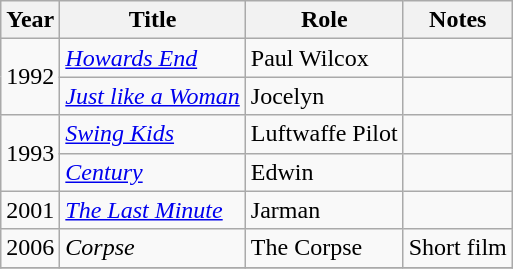<table class="wikitable">
<tr>
<th>Year</th>
<th>Title</th>
<th>Role</th>
<th>Notes</th>
</tr>
<tr>
<td rowspan=2>1992</td>
<td><a href='#'><em>Howards End</em></a></td>
<td>Paul Wilcox</td>
<td></td>
</tr>
<tr>
<td><a href='#'><em>Just like a Woman</em></a></td>
<td>Jocelyn</td>
<td></td>
</tr>
<tr>
<td rowspan=2>1993</td>
<td><a href='#'><em>Swing Kids</em></a></td>
<td>Luftwaffe Pilot</td>
<td></td>
</tr>
<tr>
<td><a href='#'><em>Century</em></a></td>
<td>Edwin</td>
<td></td>
</tr>
<tr>
<td>2001</td>
<td><em><a href='#'>The Last Minute</a></em></td>
<td>Jarman</td>
<td></td>
</tr>
<tr>
<td>2006</td>
<td><em>Corpse</em></td>
<td>The Corpse</td>
<td>Short film</td>
</tr>
<tr>
</tr>
</table>
